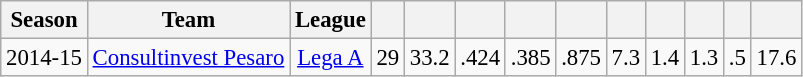<table class="wikitable sortable" style="font-size:95%; text-align:center;">
<tr>
<th>Season</th>
<th>Team</th>
<th>League</th>
<th></th>
<th></th>
<th></th>
<th></th>
<th></th>
<th></th>
<th></th>
<th></th>
<th></th>
<th></th>
</tr>
<tr>
<td>2014-15</td>
<td><a href='#'>Consultinvest Pesaro</a></td>
<td><a href='#'>Lega A</a></td>
<td>29</td>
<td>33.2</td>
<td>.424</td>
<td>.385</td>
<td>.875</td>
<td>7.3</td>
<td>1.4</td>
<td>1.3</td>
<td>.5</td>
<td>17.6</td>
</tr>
</table>
